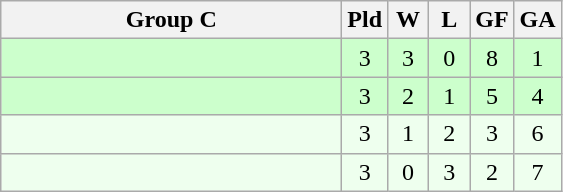<table class=wikitable style="text-align:center">
<tr>
<th width=220>Group C</th>
<th width=20>Pld</th>
<th width=20>W</th>
<th width=20>L</th>
<th width=20>GF</th>
<th width=20>GA</th>
</tr>
<tr bgcolor=ccffcc>
<td align=left></td>
<td>3</td>
<td>3</td>
<td>0</td>
<td>8</td>
<td>1</td>
</tr>
<tr bgcolor=ccffcc>
<td align=left></td>
<td>3</td>
<td>2</td>
<td>1</td>
<td>5</td>
<td>4</td>
</tr>
<tr bgcolor=eeffee>
<td align=left></td>
<td>3</td>
<td>1</td>
<td>2</td>
<td>3</td>
<td>6</td>
</tr>
<tr bgcolor=eeffee>
<td align=left></td>
<td>3</td>
<td>0</td>
<td>3</td>
<td>2</td>
<td>7</td>
</tr>
</table>
